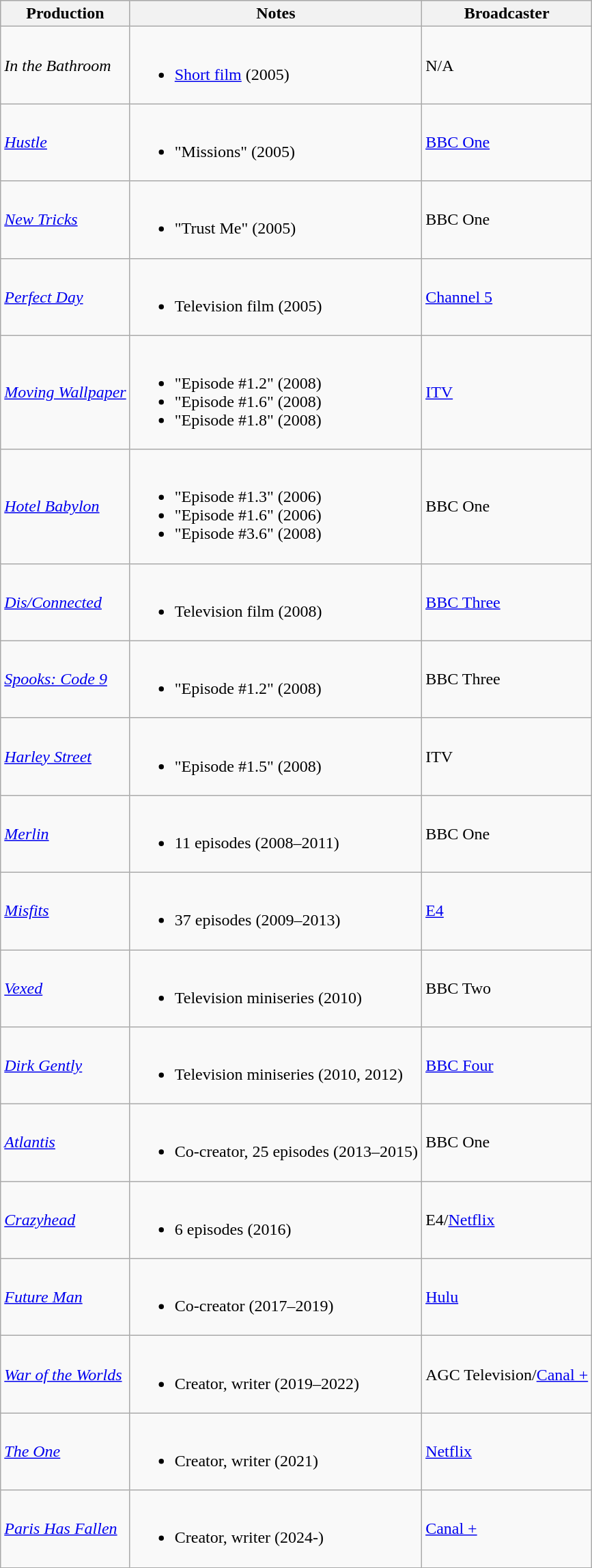<table class="wikitable">
<tr style="background:#ccc; text-align:center;">
<th>Production</th>
<th>Notes</th>
<th>Broadcaster</th>
</tr>
<tr>
<td><em>In the Bathroom</em></td>
<td><br><ul><li><a href='#'>Short film</a> (2005)</li></ul></td>
<td>N/A</td>
</tr>
<tr>
<td><em><a href='#'>Hustle</a></em></td>
<td><br><ul><li>"Missions" (2005)</li></ul></td>
<td><a href='#'>BBC One</a></td>
</tr>
<tr>
<td><em><a href='#'>New Tricks</a></em></td>
<td><br><ul><li>"Trust Me" (2005)</li></ul></td>
<td>BBC One</td>
</tr>
<tr>
<td><em><a href='#'>Perfect Day</a></em></td>
<td><br><ul><li>Television film (2005)</li></ul></td>
<td><a href='#'>Channel 5</a></td>
</tr>
<tr>
<td><em><a href='#'>Moving Wallpaper</a></em></td>
<td><br><ul><li>"Episode #1.2" (2008)</li><li>"Episode #1.6" (2008)</li><li>"Episode #1.8" (2008)</li></ul></td>
<td><a href='#'>ITV</a></td>
</tr>
<tr>
<td><em><a href='#'>Hotel Babylon</a></em></td>
<td><br><ul><li>"Episode #1.3" (2006)</li><li>"Episode #1.6" (2006)</li><li>"Episode #3.6" (2008)</li></ul></td>
<td>BBC One</td>
</tr>
<tr>
<td><em><a href='#'>Dis/Connected</a></em></td>
<td><br><ul><li>Television film (2008)</li></ul></td>
<td><a href='#'>BBC Three</a></td>
</tr>
<tr>
<td><em><a href='#'>Spooks: Code 9</a></em></td>
<td><br><ul><li>"Episode #1.2" (2008)</li></ul></td>
<td>BBC Three</td>
</tr>
<tr>
<td><em><a href='#'>Harley Street</a></em></td>
<td><br><ul><li>"Episode #1.5" (2008)</li></ul></td>
<td>ITV</td>
</tr>
<tr>
<td><em><a href='#'>Merlin</a></em></td>
<td><br><ul><li>11 episodes (2008–2011)</li></ul></td>
<td>BBC One</td>
</tr>
<tr>
<td><em><a href='#'>Misfits</a></em></td>
<td><br><ul><li>37 episodes (2009–2013)</li></ul></td>
<td><a href='#'>E4</a></td>
</tr>
<tr>
<td><em><a href='#'>Vexed</a></em></td>
<td><br><ul><li>Television miniseries (2010)</li></ul></td>
<td>BBC Two</td>
</tr>
<tr>
<td><em><a href='#'>Dirk Gently</a></em></td>
<td><br><ul><li>Television miniseries (2010, 2012)</li></ul></td>
<td><a href='#'>BBC Four</a></td>
</tr>
<tr>
<td><em><a href='#'>Atlantis</a></em></td>
<td><br><ul><li>Co-creator, 25 episodes (2013–2015)</li></ul></td>
<td>BBC One</td>
</tr>
<tr>
<td><em><a href='#'>Crazyhead</a></em></td>
<td><br><ul><li>6 episodes (2016)</li></ul></td>
<td>E4/<a href='#'>Netflix</a></td>
</tr>
<tr>
<td><em><a href='#'>Future Man</a></em></td>
<td><br><ul><li>Co-creator (2017–2019)</li></ul></td>
<td><a href='#'>Hulu</a></td>
</tr>
<tr>
<td><em><a href='#'>War of the Worlds</a></em></td>
<td><br><ul><li>Creator, writer (2019–2022)</li></ul></td>
<td>AGC Television/<a href='#'>Canal +</a></td>
</tr>
<tr>
<td><em><a href='#'>The One</a></em></td>
<td><br><ul><li>Creator, writer (2021)</li></ul></td>
<td><a href='#'>Netflix</a></td>
</tr>
<tr>
<td><em><a href='#'>Paris Has Fallen</a></em></td>
<td><br><ul><li>Creator, writer (2024-)</li></ul></td>
<td><a href='#'>Canal +</a></td>
</tr>
</table>
